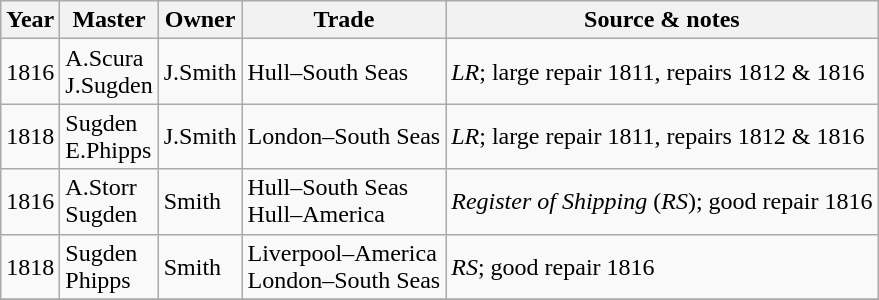<table class="wikitable">
<tr>
<th>Year</th>
<th>Master</th>
<th>Owner</th>
<th>Trade</th>
<th>Source & notes</th>
</tr>
<tr>
<td>1816</td>
<td>A.Scura<br>J.Sugden</td>
<td>J.Smith</td>
<td>Hull–South Seas</td>
<td><em>LR</em>; large repair 1811, repairs 1812 & 1816</td>
</tr>
<tr>
<td>1818</td>
<td>Sugden<br>E.Phipps</td>
<td>J.Smith</td>
<td>London–South Seas</td>
<td><em>LR</em>; large repair 1811, repairs 1812 & 1816</td>
</tr>
<tr>
<td>1816</td>
<td>A.Storr<br>Sugden</td>
<td>Smith</td>
<td>Hull–South Seas<br>Hull–America</td>
<td><em>Register of Shipping</em> (<em>RS</em>); good repair 1816</td>
</tr>
<tr>
<td>1818</td>
<td>Sugden<br>Phipps</td>
<td>Smith</td>
<td>Liverpool–America<br>London–South Seas</td>
<td><em>RS</em>; good repair 1816</td>
</tr>
<tr>
</tr>
</table>
